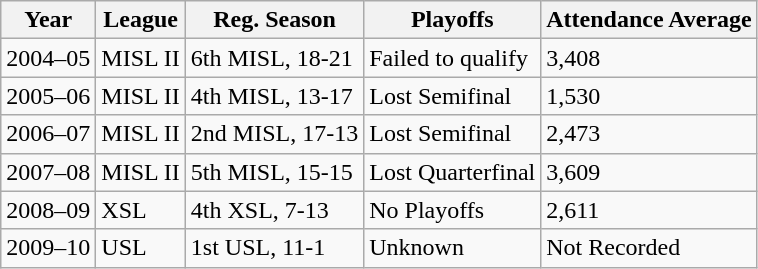<table class="wikitable">
<tr>
<th>Year</th>
<th>League</th>
<th>Reg. Season</th>
<th>Playoffs</th>
<th>Attendance Average</th>
</tr>
<tr>
<td>2004–05</td>
<td>MISL II</td>
<td>6th MISL, 18-21</td>
<td>Failed to qualify</td>
<td>3,408</td>
</tr>
<tr>
<td>2005–06</td>
<td>MISL II</td>
<td>4th MISL, 13-17</td>
<td>Lost Semifinal</td>
<td>1,530</td>
</tr>
<tr>
<td>2006–07</td>
<td>MISL II</td>
<td>2nd MISL, 17-13</td>
<td>Lost Semifinal</td>
<td>2,473</td>
</tr>
<tr>
<td>2007–08</td>
<td>MISL II</td>
<td>5th MISL, 15-15</td>
<td>Lost Quarterfinal</td>
<td>3,609</td>
</tr>
<tr>
<td>2008–09</td>
<td>XSL</td>
<td>4th XSL, 7-13</td>
<td>No Playoffs</td>
<td>2,611</td>
</tr>
<tr>
<td>2009–10</td>
<td>USL</td>
<td>1st USL, 11-1</td>
<td>Unknown</td>
<td>Not Recorded</td>
</tr>
</table>
